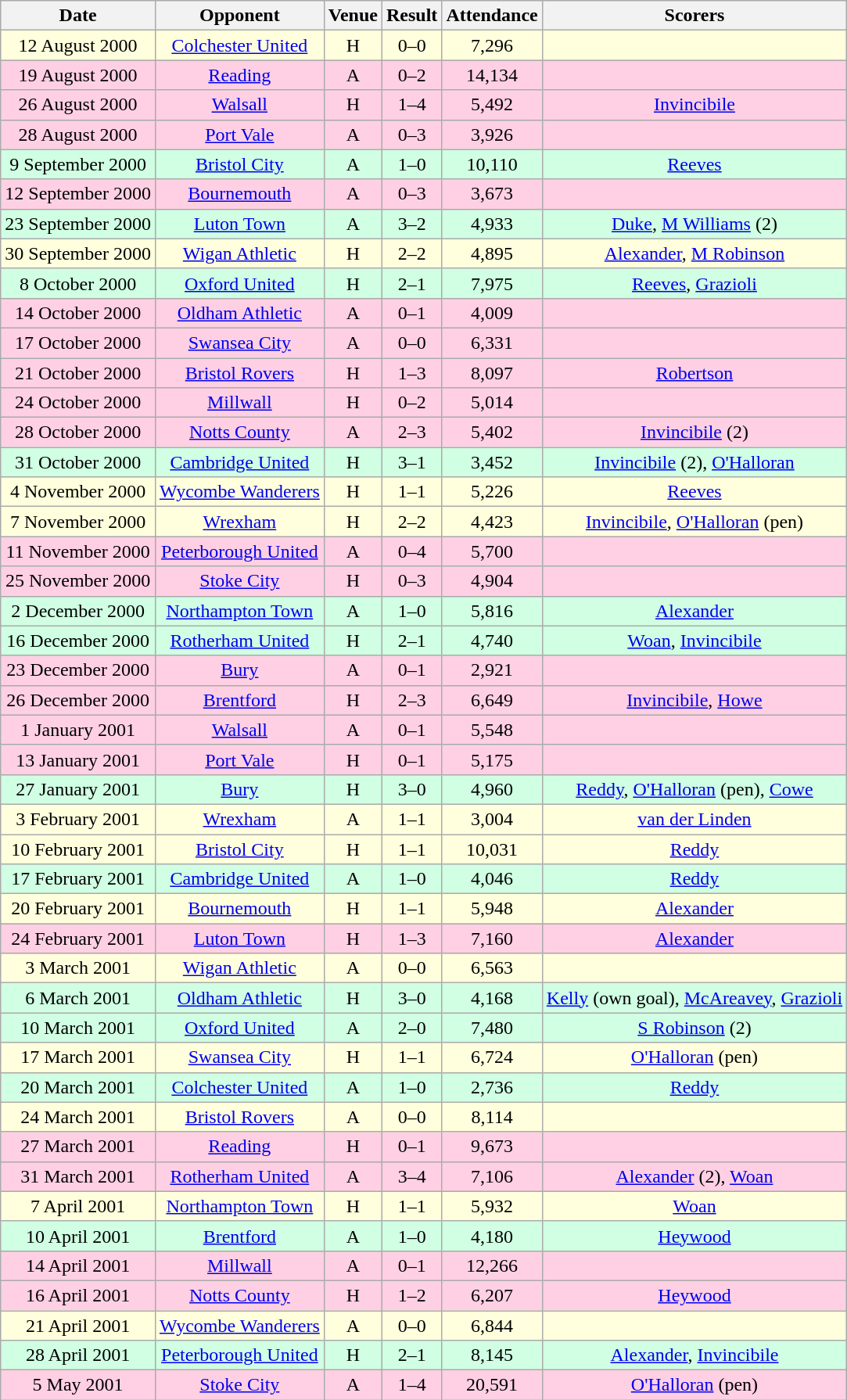<table class="wikitable sortable" style="font-size:100%; text-align:center">
<tr>
<th>Date</th>
<th>Opponent</th>
<th>Venue</th>
<th>Result</th>
<th>Attendance</th>
<th>Scorers</th>
</tr>
<tr style="background-color: #ffffdd;">
<td>12 August 2000</td>
<td><a href='#'>Colchester United</a></td>
<td>H</td>
<td>0–0</td>
<td>7,296</td>
<td></td>
</tr>
<tr style="background-color: #ffd0e3;">
<td>19 August 2000</td>
<td><a href='#'>Reading</a></td>
<td>A</td>
<td>0–2</td>
<td>14,134</td>
<td></td>
</tr>
<tr style="background-color: #ffd0e3;">
<td>26 August 2000</td>
<td><a href='#'>Walsall</a></td>
<td>H</td>
<td>1–4</td>
<td>5,492</td>
<td><a href='#'>Invincibile</a></td>
</tr>
<tr style="background-color: #ffd0e3;">
<td>28 August 2000</td>
<td><a href='#'>Port Vale</a></td>
<td>A</td>
<td>0–3</td>
<td>3,926</td>
<td></td>
</tr>
<tr style="background-color: #d0ffe3;">
<td>9 September 2000</td>
<td><a href='#'>Bristol City</a></td>
<td>A</td>
<td>1–0</td>
<td>10,110</td>
<td><a href='#'>Reeves</a></td>
</tr>
<tr style="background-color: #ffd0e3;">
<td>12 September 2000</td>
<td><a href='#'>Bournemouth</a></td>
<td>A</td>
<td>0–3</td>
<td>3,673</td>
<td></td>
</tr>
<tr style="background-color: #d0ffe3;">
<td>23 September 2000</td>
<td><a href='#'>Luton Town</a></td>
<td>A</td>
<td>3–2</td>
<td>4,933</td>
<td><a href='#'>Duke</a>, <a href='#'>M Williams</a> (2)</td>
</tr>
<tr style="background-color: #ffffdd;">
<td>30 September 2000</td>
<td><a href='#'>Wigan Athletic</a></td>
<td>H</td>
<td>2–2</td>
<td>4,895</td>
<td><a href='#'>Alexander</a>, <a href='#'>M Robinson</a></td>
</tr>
<tr style="background-color: #d0ffe3;">
<td>8 October 2000</td>
<td><a href='#'>Oxford United</a></td>
<td>H</td>
<td>2–1</td>
<td>7,975</td>
<td><a href='#'>Reeves</a>, <a href='#'>Grazioli</a></td>
</tr>
<tr style="background-color: #ffd0e3;">
<td>14 October 2000</td>
<td><a href='#'>Oldham Athletic</a></td>
<td>A</td>
<td>0–1</td>
<td>4,009</td>
<td></td>
</tr>
<tr style="background-color: #ffd0e3;">
<td>17 October 2000</td>
<td><a href='#'>Swansea City</a></td>
<td>A</td>
<td>0–0</td>
<td>6,331</td>
<td></td>
</tr>
<tr style="background-color: #ffd0e3;">
<td>21 October 2000</td>
<td><a href='#'>Bristol Rovers</a></td>
<td>H</td>
<td>1–3</td>
<td>8,097</td>
<td><a href='#'>Robertson</a></td>
</tr>
<tr style="background-color: #ffd0e3;">
<td>24 October 2000</td>
<td><a href='#'>Millwall</a></td>
<td>H</td>
<td>0–2</td>
<td>5,014</td>
<td></td>
</tr>
<tr style="background-color: #ffd0e3;">
<td>28 October 2000</td>
<td><a href='#'>Notts County</a></td>
<td>A</td>
<td>2–3</td>
<td>5,402</td>
<td><a href='#'>Invincibile</a> (2)</td>
</tr>
<tr style="background-color: #d0ffe3;">
<td>31 October 2000</td>
<td><a href='#'>Cambridge United</a></td>
<td>H</td>
<td>3–1</td>
<td>3,452</td>
<td><a href='#'>Invincibile</a> (2), <a href='#'>O'Halloran</a></td>
</tr>
<tr style="background-color: #ffffdd;">
<td>4 November 2000</td>
<td><a href='#'>Wycombe Wanderers</a></td>
<td>H</td>
<td>1–1</td>
<td>5,226</td>
<td><a href='#'>Reeves</a></td>
</tr>
<tr style="background-color: #ffffdd;">
<td>7 November 2000</td>
<td><a href='#'>Wrexham</a></td>
<td>H</td>
<td>2–2</td>
<td>4,423</td>
<td><a href='#'>Invincibile</a>, <a href='#'>O'Halloran</a> (pen)</td>
</tr>
<tr style="background-color: #ffd0e3;">
<td>11 November 2000</td>
<td><a href='#'>Peterborough United</a></td>
<td>A</td>
<td>0–4</td>
<td>5,700</td>
<td></td>
</tr>
<tr style="background-color: #ffd0e3;">
<td>25 November 2000</td>
<td><a href='#'>Stoke City</a></td>
<td>H</td>
<td>0–3</td>
<td>4,904</td>
<td></td>
</tr>
<tr style="background-color: #d0ffe3;">
<td>2 December 2000</td>
<td><a href='#'>Northampton Town</a></td>
<td>A</td>
<td>1–0</td>
<td>5,816</td>
<td><a href='#'>Alexander</a></td>
</tr>
<tr style="background-color: #d0ffe3;">
<td>16 December 2000</td>
<td><a href='#'>Rotherham United</a></td>
<td>H</td>
<td>2–1</td>
<td>4,740</td>
<td><a href='#'>Woan</a>, <a href='#'>Invincibile</a></td>
</tr>
<tr style="background-color: #ffd0e3;">
<td>23 December 2000</td>
<td><a href='#'>Bury</a></td>
<td>A</td>
<td>0–1</td>
<td>2,921</td>
<td></td>
</tr>
<tr style="background-color: #ffd0e3;">
<td>26 December 2000</td>
<td><a href='#'>Brentford</a></td>
<td>H</td>
<td>2–3</td>
<td>6,649</td>
<td><a href='#'>Invincibile</a>, <a href='#'>Howe</a></td>
</tr>
<tr style="background-color: #ffd0e3;">
<td>1 January 2001</td>
<td><a href='#'>Walsall</a></td>
<td>A</td>
<td>0–1</td>
<td>5,548</td>
<td></td>
</tr>
<tr style="background-color: #ffd0e3;">
<td>13 January 2001</td>
<td><a href='#'>Port Vale</a></td>
<td>H</td>
<td>0–1</td>
<td>5,175</td>
<td></td>
</tr>
<tr style="background-color: #d0ffe3;">
<td>27 January 2001</td>
<td><a href='#'>Bury</a></td>
<td>H</td>
<td>3–0</td>
<td>4,960</td>
<td><a href='#'>Reddy</a>, <a href='#'>O'Halloran</a> (pen), <a href='#'>Cowe</a></td>
</tr>
<tr style="background-color: #ffffdd;">
<td>3 February 2001</td>
<td><a href='#'>Wrexham</a></td>
<td>A</td>
<td>1–1</td>
<td>3,004</td>
<td><a href='#'>van der Linden</a></td>
</tr>
<tr style="background-color: #ffffdd;">
<td>10 February 2001</td>
<td><a href='#'>Bristol City</a></td>
<td>H</td>
<td>1–1</td>
<td>10,031</td>
<td><a href='#'>Reddy</a></td>
</tr>
<tr style="background-color: #d0ffe3;">
<td>17 February 2001</td>
<td><a href='#'>Cambridge United</a></td>
<td>A</td>
<td>1–0</td>
<td>4,046</td>
<td><a href='#'>Reddy</a></td>
</tr>
<tr style="background-color: #ffffdd;">
<td>20 February 2001</td>
<td><a href='#'>Bournemouth</a></td>
<td>H</td>
<td>1–1</td>
<td>5,948</td>
<td><a href='#'>Alexander</a></td>
</tr>
<tr style="background-color: #ffd0e3;">
<td>24 February 2001</td>
<td><a href='#'>Luton Town</a></td>
<td>H</td>
<td>1–3</td>
<td>7,160</td>
<td><a href='#'>Alexander</a></td>
</tr>
<tr style="background-color: #ffffdd;">
<td>3 March 2001</td>
<td><a href='#'>Wigan Athletic</a></td>
<td>A</td>
<td>0–0</td>
<td>6,563</td>
<td></td>
</tr>
<tr style="background-color: #d0ffe3;">
<td>6 March 2001</td>
<td><a href='#'>Oldham Athletic</a></td>
<td>H</td>
<td>3–0</td>
<td>4,168</td>
<td><a href='#'>Kelly</a> (own goal), <a href='#'>McAreavey</a>, <a href='#'>Grazioli</a></td>
</tr>
<tr style="background-color: #d0ffe3;">
<td>10 March 2001</td>
<td><a href='#'>Oxford United</a></td>
<td>A</td>
<td>2–0</td>
<td>7,480</td>
<td><a href='#'>S Robinson</a> (2)</td>
</tr>
<tr style="background-color: #ffffdd;">
<td>17 March 2001</td>
<td><a href='#'>Swansea City</a></td>
<td>H</td>
<td>1–1</td>
<td>6,724</td>
<td><a href='#'>O'Halloran</a> (pen)</td>
</tr>
<tr style="background-color: #d0ffe3;">
<td>20 March 2001</td>
<td><a href='#'>Colchester United</a></td>
<td>A</td>
<td>1–0</td>
<td>2,736</td>
<td><a href='#'>Reddy</a></td>
</tr>
<tr style="background-color: #ffffdd;">
<td>24 March 2001</td>
<td><a href='#'>Bristol Rovers</a></td>
<td>A</td>
<td>0–0</td>
<td>8,114</td>
<td></td>
</tr>
<tr style="background-color: #ffd0e3;">
<td>27 March 2001</td>
<td><a href='#'>Reading</a></td>
<td>H</td>
<td>0–1</td>
<td>9,673</td>
<td></td>
</tr>
<tr style="background-color: #ffd0e3;">
<td>31 March 2001</td>
<td><a href='#'>Rotherham United</a></td>
<td>A</td>
<td>3–4</td>
<td>7,106</td>
<td><a href='#'>Alexander</a> (2), <a href='#'>Woan</a></td>
</tr>
<tr style="background-color: #ffffdd;">
<td>7 April 2001</td>
<td><a href='#'>Northampton Town</a></td>
<td>H</td>
<td>1–1</td>
<td>5,932</td>
<td><a href='#'>Woan</a></td>
</tr>
<tr style="background-color: #d0ffe3;">
<td>10 April 2001</td>
<td><a href='#'>Brentford</a></td>
<td>A</td>
<td>1–0</td>
<td>4,180</td>
<td><a href='#'>Heywood</a></td>
</tr>
<tr style="background-color: #ffd0e3;">
<td>14 April 2001</td>
<td><a href='#'>Millwall</a></td>
<td>A</td>
<td>0–1</td>
<td>12,266</td>
<td></td>
</tr>
<tr style="background-color: #ffd0e3;">
<td>16 April 2001</td>
<td><a href='#'>Notts County</a></td>
<td>H</td>
<td>1–2</td>
<td>6,207</td>
<td><a href='#'>Heywood</a></td>
</tr>
<tr style="background-color: #ffffdd;">
<td>21 April 2001</td>
<td><a href='#'>Wycombe Wanderers</a></td>
<td>A</td>
<td>0–0</td>
<td>6,844</td>
<td></td>
</tr>
<tr style="background-color: #d0ffe3;">
<td>28 April 2001</td>
<td><a href='#'>Peterborough United</a></td>
<td>H</td>
<td>2–1</td>
<td>8,145</td>
<td><a href='#'>Alexander</a>, <a href='#'>Invincibile</a></td>
</tr>
<tr style="background-color: #ffd0e3;">
<td>5 May 2001</td>
<td><a href='#'>Stoke City</a></td>
<td>A</td>
<td>1–4</td>
<td>20,591</td>
<td><a href='#'>O'Halloran</a> (pen)</td>
</tr>
</table>
